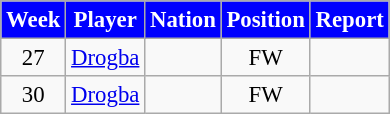<table class="wikitable" style="font-size: 95%; text-align: center;">
<tr>
<th style="background:#0000FF; color:white; text-align:center;">Week</th>
<th style="background:#0000FF; color:white; text-align:center;">Player</th>
<th style="background:#0000FF; color:white; text-align:center;">Nation</th>
<th style="background:#0000FF; color:white; text-align:center;">Position</th>
<th style="background:#0000FF; color:white; text-align:center;">Report</th>
</tr>
<tr>
<td>27</td>
<td style="text-align:left;"><a href='#'>Drogba</a></td>
<td style="text-align:left;"></td>
<td>FW</td>
<td></td>
</tr>
<tr>
<td>30</td>
<td style="text-align:left;"><a href='#'>Drogba</a></td>
<td style="text-align:left;"></td>
<td>FW</td>
<td></td>
</tr>
</table>
